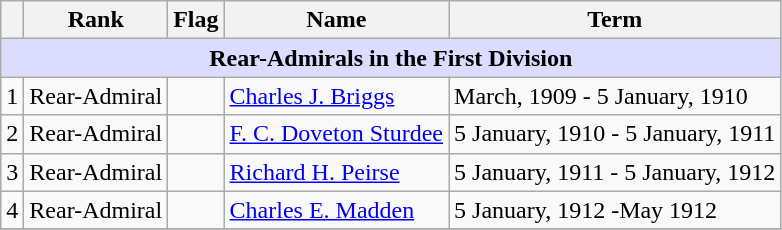<table class="wikitable">
<tr>
<th></th>
<th>Rank</th>
<th>Flag</th>
<th>Name</th>
<th>Term</th>
</tr>
<tr>
<td colspan="5" align="center" style="background:#dcdcfe;"><strong>Rear-Admirals in the First Division</strong></td>
</tr>
<tr>
<td>1</td>
<td>Rear-Admiral</td>
<td></td>
<td><a href='#'>Charles J. Briggs</a></td>
<td>March, 1909 -  5 January, 1910</td>
</tr>
<tr>
<td>2</td>
<td>Rear-Admiral</td>
<td></td>
<td><a href='#'>F. C. Doveton Sturdee</a></td>
<td>5 January, 1910 -  5 January, 1911</td>
</tr>
<tr>
<td>3</td>
<td>Rear-Admiral</td>
<td></td>
<td><a href='#'>Richard H. Peirse</a></td>
<td>5 January, 1911 -  5 January, 1912</td>
</tr>
<tr>
<td>4</td>
<td>Rear-Admiral</td>
<td></td>
<td><a href='#'>Charles E. Madden</a></td>
<td>5 January, 1912 -May 1912</td>
</tr>
<tr>
</tr>
</table>
